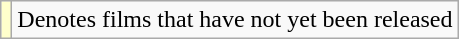<table class="wikitable">
<tr>
<td style="background:#ffc;"></td>
<td>Denotes films that have not yet been released</td>
</tr>
</table>
